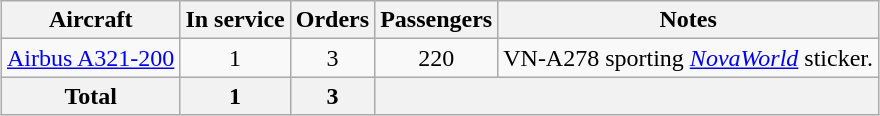<table class="wikitable" style="margin:1em auto; border-collapse:collapse;text-align:center">
<tr>
<th>Aircraft</th>
<th>In service</th>
<th>Orders</th>
<th>Passengers</th>
<th>Notes</th>
</tr>
<tr>
<td><a href='#'>Airbus A321-200</a></td>
<td>1</td>
<td>3</td>
<td>220</td>
<td>VN-A278 sporting <em><a href='#'>NovaWorld</a></em> sticker.</td>
</tr>
<tr>
<th>Total</th>
<th>1</th>
<th>3</th>
<th colspan="2"></th>
</tr>
</table>
